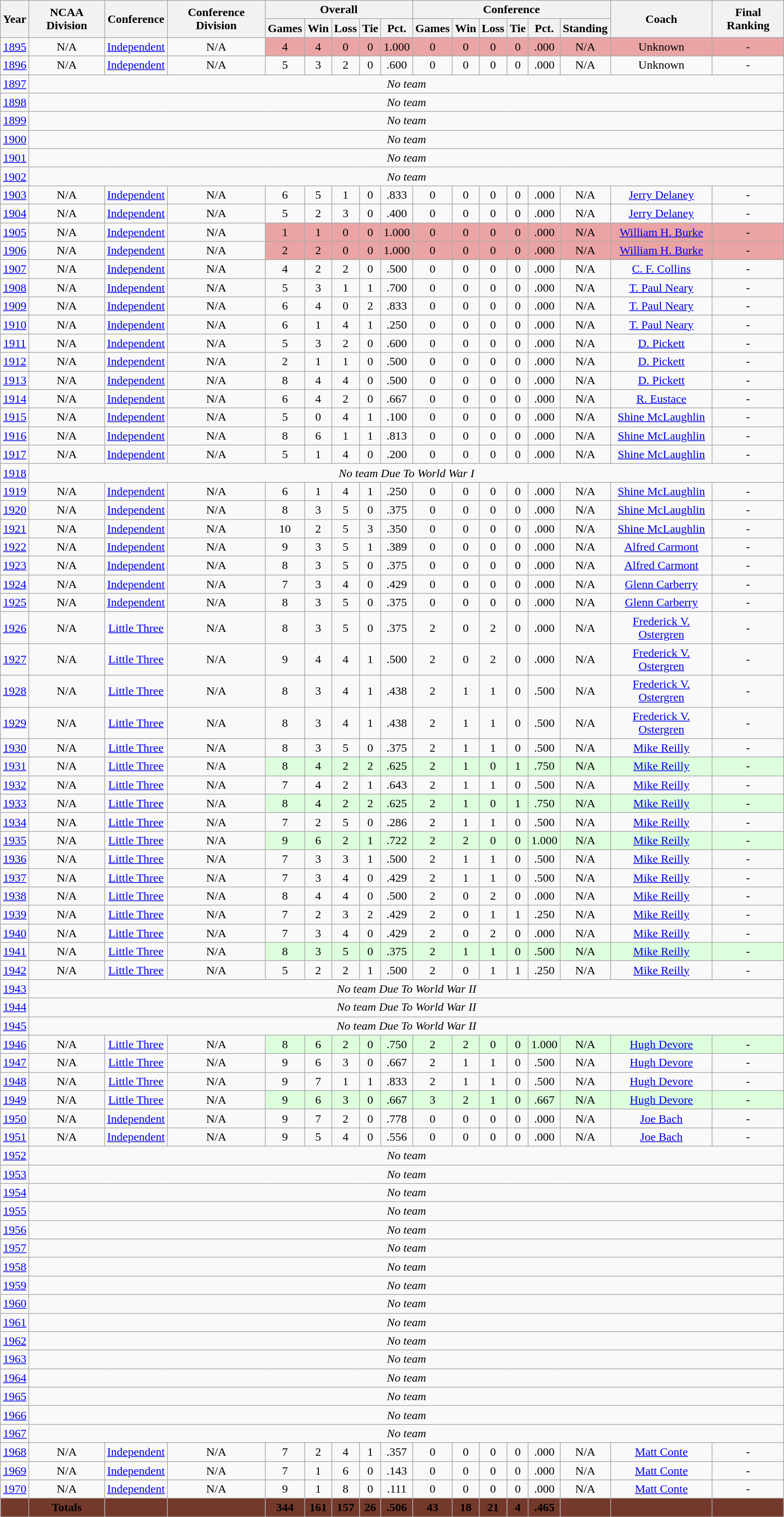<table class="wikitable" style="text-align: center;" width=85%>
<tr>
<th rowspan=2>Year</th>
<th rowspan=2>NCAA Division</th>
<th rowspan=2>Conference</th>
<th rowspan=2>Conference Division</th>
<th colspan="5">Overall</th>
<th colspan="6">Conference</th>
<th rowspan=2>Coach</th>
<th rowspan=2>Final Ranking</th>
</tr>
<tr>
<th>Games</th>
<th>Win</th>
<th>Loss</th>
<th>Tie</th>
<th>Pct.</th>
<th>Games</th>
<th>Win</th>
<th>Loss</th>
<th>Tie</th>
<th>Pct.</th>
<th>Standing</th>
</tr>
<tr>
<td><a href='#'>1895</a></td>
<td>N/A</td>
<td><a href='#'>Independent</a></td>
<td>N/A</td>
<td bgcolor="#EBA4A4">4</td>
<td bgcolor="#EBA4A4">4</td>
<td bgcolor="#EBA4A4">0</td>
<td bgcolor="#EBA4A4">0</td>
<td bgcolor="#EBA4A4">1.000</td>
<td bgcolor="#EBA4A4">0</td>
<td bgcolor="#EBA4A4">0</td>
<td bgcolor="#EBA4A4">0</td>
<td bgcolor="#EBA4A4">0</td>
<td bgcolor="#EBA4A4">.000</td>
<td bgcolor="#EBA4A4">N/A</td>
<td bgcolor="#EBA4A4">Unknown</td>
<td bgcolor="#EBA4A4">-</td>
</tr>
<tr>
<td><a href='#'>1896</a></td>
<td>N/A</td>
<td><a href='#'>Independent</a></td>
<td>N/A</td>
<td>5</td>
<td>3</td>
<td>2</td>
<td>0</td>
<td>.600</td>
<td>0</td>
<td>0</td>
<td>0</td>
<td>0</td>
<td>.000</td>
<td>N/A</td>
<td>Unknown</td>
<td>-</td>
</tr>
<tr>
<td><a href='#'>1897</a></td>
<td colspan="16"><em>No team</em></td>
</tr>
<tr>
<td><a href='#'>1898</a></td>
<td colspan="16"><em>No team</em></td>
</tr>
<tr>
<td><a href='#'>1899</a></td>
<td colspan="16"><em>No team</em></td>
</tr>
<tr>
<td><a href='#'>1900</a></td>
<td colspan="16"><em>No team</em></td>
</tr>
<tr>
<td><a href='#'>1901</a></td>
<td colspan="16"><em>No team</em></td>
</tr>
<tr>
<td><a href='#'>1902</a></td>
<td colspan="16"><em>No team</em></td>
</tr>
<tr>
<td><a href='#'>1903</a></td>
<td>N/A</td>
<td><a href='#'>Independent</a></td>
<td>N/A</td>
<td>6</td>
<td>5</td>
<td>1</td>
<td>0</td>
<td>.833</td>
<td>0</td>
<td>0</td>
<td>0</td>
<td>0</td>
<td>.000</td>
<td>N/A</td>
<td><a href='#'>Jerry Delaney</a></td>
<td>-</td>
</tr>
<tr>
<td><a href='#'>1904</a></td>
<td>N/A</td>
<td><a href='#'>Independent</a></td>
<td>N/A</td>
<td>5</td>
<td>2</td>
<td>3</td>
<td>0</td>
<td>.400</td>
<td>0</td>
<td>0</td>
<td>0</td>
<td>0</td>
<td>.000</td>
<td>N/A</td>
<td><a href='#'>Jerry Delaney</a></td>
<td>-</td>
</tr>
<tr>
<td><a href='#'>1905</a></td>
<td>N/A</td>
<td><a href='#'>Independent</a></td>
<td>N/A</td>
<td bgcolor="#EBA4A4">1</td>
<td bgcolor="#EBA4A4">1</td>
<td bgcolor="#EBA4A4">0</td>
<td bgcolor="#EBA4A4">0</td>
<td bgcolor="#EBA4A4">1.000</td>
<td bgcolor="#EBA4A4">0</td>
<td bgcolor="#EBA4A4">0</td>
<td bgcolor="#EBA4A4">0</td>
<td bgcolor="#EBA4A4">0</td>
<td bgcolor="#EBA4A4">.000</td>
<td bgcolor="#EBA4A4">N/A</td>
<td bgcolor="#EBA4A4"><a href='#'>William H. Burke</a></td>
<td bgcolor="#EBA4A4">-</td>
</tr>
<tr>
<td><a href='#'>1906</a></td>
<td>N/A</td>
<td><a href='#'>Independent</a></td>
<td>N/A</td>
<td bgcolor="#EBA4A4">2</td>
<td bgcolor="#EBA4A4">2</td>
<td bgcolor="#EBA4A4">0</td>
<td bgcolor="#EBA4A4">0</td>
<td bgcolor="#EBA4A4">1.000</td>
<td bgcolor="#EBA4A4">0</td>
<td bgcolor="#EBA4A4">0</td>
<td bgcolor="#EBA4A4">0</td>
<td bgcolor="#EBA4A4">0</td>
<td bgcolor="#EBA4A4">.000</td>
<td bgcolor="#EBA4A4">N/A</td>
<td bgcolor="#EBA4A4"><a href='#'>William H. Burke</a></td>
<td bgcolor="#EBA4A4">-</td>
</tr>
<tr>
<td><a href='#'>1907</a></td>
<td>N/A</td>
<td><a href='#'>Independent</a></td>
<td>N/A</td>
<td>4</td>
<td>2</td>
<td>2</td>
<td>0</td>
<td>.500</td>
<td>0</td>
<td>0</td>
<td>0</td>
<td>0</td>
<td>.000</td>
<td>N/A</td>
<td><a href='#'>C. F. Collins</a></td>
<td>-</td>
</tr>
<tr>
<td><a href='#'>1908</a></td>
<td>N/A</td>
<td><a href='#'>Independent</a></td>
<td>N/A</td>
<td>5</td>
<td>3</td>
<td>1</td>
<td>1</td>
<td>.700</td>
<td>0</td>
<td>0</td>
<td>0</td>
<td>0</td>
<td>.000</td>
<td>N/A</td>
<td><a href='#'>T. Paul Neary</a></td>
<td>-</td>
</tr>
<tr>
<td><a href='#'>1909</a></td>
<td>N/A</td>
<td><a href='#'>Independent</a></td>
<td>N/A</td>
<td>6</td>
<td>4</td>
<td>0</td>
<td>2</td>
<td>.833</td>
<td>0</td>
<td>0</td>
<td>0</td>
<td>0</td>
<td>.000</td>
<td>N/A</td>
<td><a href='#'>T. Paul Neary</a></td>
<td>-</td>
</tr>
<tr>
<td><a href='#'>1910</a></td>
<td>N/A</td>
<td><a href='#'>Independent</a></td>
<td>N/A</td>
<td>6</td>
<td>1</td>
<td>4</td>
<td>1</td>
<td>.250</td>
<td>0</td>
<td>0</td>
<td>0</td>
<td>0</td>
<td>.000</td>
<td>N/A</td>
<td><a href='#'>T. Paul Neary</a></td>
<td>-</td>
</tr>
<tr>
<td><a href='#'>1911</a></td>
<td>N/A</td>
<td><a href='#'>Independent</a></td>
<td>N/A</td>
<td>5</td>
<td>3</td>
<td>2</td>
<td>0</td>
<td>.600</td>
<td>0</td>
<td>0</td>
<td>0</td>
<td>0</td>
<td>.000</td>
<td>N/A</td>
<td><a href='#'>D. Pickett</a></td>
<td>-</td>
</tr>
<tr>
<td><a href='#'>1912</a></td>
<td>N/A</td>
<td><a href='#'>Independent</a></td>
<td>N/A</td>
<td>2</td>
<td>1</td>
<td>1</td>
<td>0</td>
<td>.500</td>
<td>0</td>
<td>0</td>
<td>0</td>
<td>0</td>
<td>.000</td>
<td>N/A</td>
<td><a href='#'>D. Pickett</a></td>
<td>-</td>
</tr>
<tr>
<td><a href='#'>1913</a></td>
<td>N/A</td>
<td><a href='#'>Independent</a></td>
<td>N/A</td>
<td>8</td>
<td>4</td>
<td>4</td>
<td>0</td>
<td>.500</td>
<td>0</td>
<td>0</td>
<td>0</td>
<td>0</td>
<td>.000</td>
<td>N/A</td>
<td><a href='#'>D. Pickett</a></td>
<td>-</td>
</tr>
<tr>
<td><a href='#'>1914</a></td>
<td>N/A</td>
<td><a href='#'>Independent</a></td>
<td>N/A</td>
<td>6</td>
<td>4</td>
<td>2</td>
<td>0</td>
<td>.667</td>
<td>0</td>
<td>0</td>
<td>0</td>
<td>0</td>
<td>.000</td>
<td>N/A</td>
<td><a href='#'>R. Eustace</a></td>
<td>-</td>
</tr>
<tr>
<td><a href='#'>1915</a></td>
<td>N/A</td>
<td><a href='#'>Independent</a></td>
<td>N/A</td>
<td>5</td>
<td>0</td>
<td>4</td>
<td>1</td>
<td>.100</td>
<td>0</td>
<td>0</td>
<td>0</td>
<td>0</td>
<td>.000</td>
<td>N/A</td>
<td><a href='#'>Shine McLaughlin</a></td>
<td>-</td>
</tr>
<tr>
<td><a href='#'>1916</a></td>
<td>N/A</td>
<td><a href='#'>Independent</a></td>
<td>N/A</td>
<td>8</td>
<td>6</td>
<td>1</td>
<td>1</td>
<td>.813</td>
<td>0</td>
<td>0</td>
<td>0</td>
<td>0</td>
<td>.000</td>
<td>N/A</td>
<td><a href='#'>Shine McLaughlin</a></td>
<td>-</td>
</tr>
<tr>
<td><a href='#'>1917</a></td>
<td>N/A</td>
<td><a href='#'>Independent</a></td>
<td>N/A</td>
<td>5</td>
<td>1</td>
<td>4</td>
<td>0</td>
<td>.200</td>
<td>0</td>
<td>0</td>
<td>0</td>
<td>0</td>
<td>.000</td>
<td>N/A</td>
<td><a href='#'>Shine McLaughlin</a></td>
<td>-</td>
</tr>
<tr>
<td><a href='#'>1918</a></td>
<td colspan="16"><em>No team Due To World War I</em></td>
</tr>
<tr>
<td><a href='#'>1919</a></td>
<td>N/A</td>
<td><a href='#'>Independent</a></td>
<td>N/A</td>
<td>6</td>
<td>1</td>
<td>4</td>
<td>1</td>
<td>.250</td>
<td>0</td>
<td>0</td>
<td>0</td>
<td>0</td>
<td>.000</td>
<td>N/A</td>
<td><a href='#'>Shine McLaughlin</a></td>
<td>-</td>
</tr>
<tr>
<td><a href='#'>1920</a></td>
<td>N/A</td>
<td><a href='#'>Independent</a></td>
<td>N/A</td>
<td>8</td>
<td>3</td>
<td>5</td>
<td>0</td>
<td>.375</td>
<td>0</td>
<td>0</td>
<td>0</td>
<td>0</td>
<td>.000</td>
<td>N/A</td>
<td><a href='#'>Shine McLaughlin</a></td>
<td>-</td>
</tr>
<tr>
<td><a href='#'>1921</a></td>
<td>N/A</td>
<td><a href='#'>Independent</a></td>
<td>N/A</td>
<td>10</td>
<td>2</td>
<td>5</td>
<td>3</td>
<td>.350</td>
<td>0</td>
<td>0</td>
<td>0</td>
<td>0</td>
<td>.000</td>
<td>N/A</td>
<td><a href='#'>Shine McLaughlin</a></td>
<td>-</td>
</tr>
<tr>
<td><a href='#'>1922</a></td>
<td>N/A</td>
<td><a href='#'>Independent</a></td>
<td>N/A</td>
<td>9</td>
<td>3</td>
<td>5</td>
<td>1</td>
<td>.389</td>
<td>0</td>
<td>0</td>
<td>0</td>
<td>0</td>
<td>.000</td>
<td>N/A</td>
<td><a href='#'>Alfred Carmont</a></td>
<td>-</td>
</tr>
<tr>
<td><a href='#'>1923</a></td>
<td>N/A</td>
<td><a href='#'>Independent</a></td>
<td>N/A</td>
<td>8</td>
<td>3</td>
<td>5</td>
<td>0</td>
<td>.375</td>
<td>0</td>
<td>0</td>
<td>0</td>
<td>0</td>
<td>.000</td>
<td>N/A</td>
<td><a href='#'>Alfred Carmont</a></td>
<td>-</td>
</tr>
<tr>
<td><a href='#'>1924</a></td>
<td>N/A</td>
<td><a href='#'>Independent</a></td>
<td>N/A</td>
<td>7</td>
<td>3</td>
<td>4</td>
<td>0</td>
<td>.429</td>
<td>0</td>
<td>0</td>
<td>0</td>
<td>0</td>
<td>.000</td>
<td>N/A</td>
<td><a href='#'>Glenn Carberry</a></td>
<td>-</td>
</tr>
<tr>
<td><a href='#'>1925</a></td>
<td>N/A</td>
<td><a href='#'>Independent</a></td>
<td>N/A</td>
<td>8</td>
<td>3</td>
<td>5</td>
<td>0</td>
<td>.375</td>
<td>0</td>
<td>0</td>
<td>0</td>
<td>0</td>
<td>.000</td>
<td>N/A</td>
<td><a href='#'>Glenn Carberry</a></td>
<td>-</td>
</tr>
<tr>
<td><a href='#'>1926</a></td>
<td>N/A</td>
<td><a href='#'>Little Three</a></td>
<td>N/A</td>
<td>8</td>
<td>3</td>
<td>5</td>
<td>0</td>
<td>.375</td>
<td>2</td>
<td>0</td>
<td>2</td>
<td>0</td>
<td>.000</td>
<td>N/A</td>
<td><a href='#'>Frederick V. Ostergren</a></td>
<td>-</td>
</tr>
<tr>
<td><a href='#'>1927</a></td>
<td>N/A</td>
<td><a href='#'>Little Three</a></td>
<td>N/A</td>
<td>9</td>
<td>4</td>
<td>4</td>
<td>1</td>
<td>.500</td>
<td>2</td>
<td>0</td>
<td>2</td>
<td>0</td>
<td>.000</td>
<td>N/A</td>
<td><a href='#'>Frederick V. Ostergren</a></td>
<td>-</td>
</tr>
<tr>
<td><a href='#'>1928</a></td>
<td>N/A</td>
<td><a href='#'>Little Three</a></td>
<td>N/A</td>
<td>8</td>
<td>3</td>
<td>4</td>
<td>1</td>
<td>.438</td>
<td>2</td>
<td>1</td>
<td>1</td>
<td>0</td>
<td>.500</td>
<td>N/A</td>
<td><a href='#'>Frederick V. Ostergren</a></td>
<td>-</td>
</tr>
<tr>
<td><a href='#'>1929</a></td>
<td>N/A</td>
<td><a href='#'>Little Three</a></td>
<td>N/A</td>
<td>8</td>
<td>3</td>
<td>4</td>
<td>1</td>
<td>.438</td>
<td>2</td>
<td>1</td>
<td>1</td>
<td>0</td>
<td>.500</td>
<td>N/A</td>
<td><a href='#'>Frederick V. Ostergren</a></td>
<td>-</td>
</tr>
<tr>
<td><a href='#'>1930</a></td>
<td>N/A</td>
<td><a href='#'>Little Three</a></td>
<td>N/A</td>
<td>8</td>
<td>3</td>
<td>5</td>
<td>0</td>
<td>.375</td>
<td>2</td>
<td>1</td>
<td>1</td>
<td>0</td>
<td>.500</td>
<td>N/A</td>
<td><a href='#'>Mike Reilly</a></td>
<td>-</td>
</tr>
<tr>
<td><a href='#'>1931</a></td>
<td>N/A</td>
<td><a href='#'>Little Three</a></td>
<td>N/A</td>
<td bgcolor="#DDFFDD">8</td>
<td bgcolor="#DDFFDD">4</td>
<td bgcolor="#DDFFDD">2</td>
<td bgcolor="#DDFFDD">2</td>
<td bgcolor="#DDFFDD">.625</td>
<td bgcolor="#DDFFDD">2</td>
<td bgcolor="#DDFFDD">1</td>
<td bgcolor="#DDFFDD">0</td>
<td bgcolor="#DDFFDD">1</td>
<td bgcolor="#DDFFDD">.750</td>
<td bgcolor="#DDFFDD">N/A</td>
<td bgcolor="#DDFFDD"><a href='#'>Mike Reilly</a></td>
<td bgcolor="#DDFFDD">-</td>
</tr>
<tr>
<td><a href='#'>1932</a></td>
<td>N/A</td>
<td><a href='#'>Little Three</a></td>
<td>N/A</td>
<td>7</td>
<td>4</td>
<td>2</td>
<td>1</td>
<td>.643</td>
<td>2</td>
<td>1</td>
<td>1</td>
<td>0</td>
<td>.500</td>
<td>N/A</td>
<td><a href='#'>Mike Reilly</a></td>
<td>-</td>
</tr>
<tr>
<td><a href='#'>1933</a></td>
<td>N/A</td>
<td><a href='#'>Little Three</a></td>
<td>N/A</td>
<td bgcolor="#DDFFDD">8</td>
<td bgcolor="#DDFFDD">4</td>
<td bgcolor="#DDFFDD">2</td>
<td bgcolor="#DDFFDD">2</td>
<td bgcolor="#DDFFDD">.625</td>
<td bgcolor="#DDFFDD">2</td>
<td bgcolor="#DDFFDD">1</td>
<td bgcolor="#DDFFDD">0</td>
<td bgcolor="#DDFFDD">1</td>
<td bgcolor="#DDFFDD">.750</td>
<td bgcolor="#DDFFDD">N/A</td>
<td bgcolor="#DDFFDD"><a href='#'>Mike Reilly</a></td>
<td bgcolor="#DDFFDD">-</td>
</tr>
<tr>
<td><a href='#'>1934</a></td>
<td>N/A</td>
<td><a href='#'>Little Three</a></td>
<td>N/A</td>
<td>7</td>
<td>2</td>
<td>5</td>
<td>0</td>
<td>.286</td>
<td>2</td>
<td>1</td>
<td>1</td>
<td>0</td>
<td>.500</td>
<td>N/A</td>
<td><a href='#'>Mike Reilly</a></td>
<td>-</td>
</tr>
<tr>
<td><a href='#'>1935</a></td>
<td>N/A</td>
<td><a href='#'>Little Three</a></td>
<td>N/A</td>
<td bgcolor="#DDFFDD">9</td>
<td bgcolor="#DDFFDD">6</td>
<td bgcolor="#DDFFDD">2</td>
<td bgcolor="#DDFFDD">1</td>
<td bgcolor="#DDFFDD">.722</td>
<td bgcolor="#DDFFDD">2</td>
<td bgcolor="#DDFFDD">2</td>
<td bgcolor="#DDFFDD">0</td>
<td bgcolor="#DDFFDD">0</td>
<td bgcolor="#DDFFDD">1.000</td>
<td bgcolor="#DDFFDD">N/A</td>
<td bgcolor="#DDFFDD"><a href='#'>Mike Reilly</a></td>
<td bgcolor="#DDFFDD">-</td>
</tr>
<tr>
<td><a href='#'>1936</a></td>
<td>N/A</td>
<td><a href='#'>Little Three</a></td>
<td>N/A</td>
<td>7</td>
<td>3</td>
<td>3</td>
<td>1</td>
<td>.500</td>
<td>2</td>
<td>1</td>
<td>1</td>
<td>0</td>
<td>.500</td>
<td>N/A</td>
<td><a href='#'>Mike Reilly</a></td>
<td>-</td>
</tr>
<tr>
<td><a href='#'>1937</a></td>
<td>N/A</td>
<td><a href='#'>Little Three</a></td>
<td>N/A</td>
<td>7</td>
<td>3</td>
<td>4</td>
<td>0</td>
<td>.429</td>
<td>2</td>
<td>1</td>
<td>1</td>
<td>0</td>
<td>.500</td>
<td>N/A</td>
<td><a href='#'>Mike Reilly</a></td>
<td>-</td>
</tr>
<tr>
<td><a href='#'>1938</a></td>
<td>N/A</td>
<td><a href='#'>Little Three</a></td>
<td>N/A</td>
<td>8</td>
<td>4</td>
<td>4</td>
<td>0</td>
<td>.500</td>
<td>2</td>
<td>0</td>
<td>2</td>
<td>0</td>
<td>.000</td>
<td>N/A</td>
<td><a href='#'>Mike Reilly</a></td>
<td>-</td>
</tr>
<tr>
<td><a href='#'>1939</a></td>
<td>N/A</td>
<td><a href='#'>Little Three</a></td>
<td>N/A</td>
<td>7</td>
<td>2</td>
<td>3</td>
<td>2</td>
<td>.429</td>
<td>2</td>
<td>0</td>
<td>1</td>
<td>1</td>
<td>.250</td>
<td>N/A</td>
<td><a href='#'>Mike Reilly</a></td>
<td>-</td>
</tr>
<tr>
<td><a href='#'>1940</a></td>
<td>N/A</td>
<td><a href='#'>Little Three</a></td>
<td>N/A</td>
<td>7</td>
<td>3</td>
<td>4</td>
<td>0</td>
<td>.429</td>
<td>2</td>
<td>0</td>
<td>2</td>
<td>0</td>
<td>.000</td>
<td>N/A</td>
<td><a href='#'>Mike Reilly</a></td>
<td>-</td>
</tr>
<tr>
<td><a href='#'>1941</a></td>
<td>N/A</td>
<td><a href='#'>Little Three</a></td>
<td>N/A</td>
<td bgcolor="#DDFFDD">8</td>
<td bgcolor="#DDFFDD">3</td>
<td bgcolor="#DDFFDD">5</td>
<td bgcolor="#DDFFDD">0</td>
<td bgcolor="#DDFFDD">.375</td>
<td bgcolor="#DDFFDD">2</td>
<td bgcolor="#DDFFDD">1</td>
<td bgcolor="#DDFFDD">1</td>
<td bgcolor="#DDFFDD">0</td>
<td bgcolor="#DDFFDD">.500</td>
<td bgcolor="#DDFFDD">N/A</td>
<td bgcolor="#DDFFDD"><a href='#'>Mike Reilly</a></td>
<td bgcolor="#DDFFDD">-</td>
</tr>
<tr>
<td><a href='#'>1942</a></td>
<td>N/A</td>
<td><a href='#'>Little Three</a></td>
<td>N/A</td>
<td>5</td>
<td>2</td>
<td>2</td>
<td>1</td>
<td>.500</td>
<td>2</td>
<td>0</td>
<td>1</td>
<td>1</td>
<td>.250</td>
<td>N/A</td>
<td><a href='#'>Mike Reilly</a></td>
<td>-</td>
</tr>
<tr>
<td><a href='#'>1943</a></td>
<td colspan="16"><em>No team Due To World War II</em></td>
</tr>
<tr>
<td><a href='#'>1944</a></td>
<td colspan="16"><em>No team Due To World War II</em></td>
</tr>
<tr>
<td><a href='#'>1945</a></td>
<td colspan="16"><em>No team Due To World War II</em></td>
</tr>
<tr>
<td><a href='#'>1946</a></td>
<td>N/A</td>
<td><a href='#'>Little Three</a></td>
<td>N/A</td>
<td bgcolor="#DDFFDD">8</td>
<td bgcolor="#DDFFDD">6</td>
<td bgcolor="#DDFFDD">2</td>
<td bgcolor="#DDFFDD">0</td>
<td bgcolor="#DDFFDD">.750</td>
<td bgcolor="#DDFFDD">2</td>
<td bgcolor="#DDFFDD">2</td>
<td bgcolor="#DDFFDD">0</td>
<td bgcolor="#DDFFDD">0</td>
<td bgcolor="#DDFFDD">1.000</td>
<td bgcolor="#DDFFDD">N/A</td>
<td bgcolor="#DDFFDD"><a href='#'>Hugh Devore</a></td>
<td bgcolor="#DDFFDD">-</td>
</tr>
<tr>
<td><a href='#'>1947</a></td>
<td>N/A</td>
<td><a href='#'>Little Three</a></td>
<td>N/A</td>
<td>9</td>
<td>6</td>
<td>3</td>
<td>0</td>
<td>.667</td>
<td>2</td>
<td>1</td>
<td>1</td>
<td>0</td>
<td>.500</td>
<td>N/A</td>
<td><a href='#'>Hugh Devore</a></td>
<td>-</td>
</tr>
<tr>
<td><a href='#'>1948</a></td>
<td>N/A</td>
<td><a href='#'>Little Three</a></td>
<td>N/A</td>
<td>9</td>
<td>7</td>
<td>1</td>
<td>1</td>
<td>.833</td>
<td>2</td>
<td>1</td>
<td>1</td>
<td>0</td>
<td>.500</td>
<td>N/A</td>
<td><a href='#'>Hugh Devore</a></td>
<td>-</td>
</tr>
<tr>
<td><a href='#'>1949</a></td>
<td>N/A</td>
<td><a href='#'>Little Three</a></td>
<td>N/A</td>
<td bgcolor="#DDFFDD">9</td>
<td bgcolor="#DDFFDD">6</td>
<td bgcolor="#DDFFDD">3</td>
<td bgcolor="#DDFFDD">0</td>
<td bgcolor="#DDFFDD">.667</td>
<td bgcolor="#DDFFDD">3</td>
<td bgcolor="#DDFFDD">2</td>
<td bgcolor="#DDFFDD">1</td>
<td bgcolor="#DDFFDD">0</td>
<td bgcolor="#DDFFDD">.667</td>
<td bgcolor="#DDFFDD">N/A</td>
<td bgcolor="#DDFFDD"><a href='#'>Hugh Devore</a></td>
<td bgcolor="#DDFFDD">-</td>
</tr>
<tr>
<td><a href='#'>1950</a></td>
<td>N/A</td>
<td><a href='#'>Independent</a></td>
<td>N/A</td>
<td>9</td>
<td>7</td>
<td>2</td>
<td>0</td>
<td>.778</td>
<td>0</td>
<td>0</td>
<td>0</td>
<td>0</td>
<td>.000</td>
<td>N/A</td>
<td><a href='#'>Joe Bach</a></td>
<td>-</td>
</tr>
<tr>
<td><a href='#'>1951</a></td>
<td>N/A</td>
<td><a href='#'>Independent</a></td>
<td>N/A</td>
<td>9</td>
<td>5</td>
<td>4</td>
<td>0</td>
<td>.556</td>
<td>0</td>
<td>0</td>
<td>0</td>
<td>0</td>
<td>.000</td>
<td>N/A</td>
<td><a href='#'>Joe Bach</a></td>
<td>-</td>
</tr>
<tr>
<td><a href='#'>1952</a></td>
<td colspan="16"><em>No team</em></td>
</tr>
<tr>
<td><a href='#'>1953</a></td>
<td colspan="16"><em>No team</em></td>
</tr>
<tr>
<td><a href='#'>1954</a></td>
<td colspan="16"><em>No team</em></td>
</tr>
<tr>
<td><a href='#'>1955</a></td>
<td colspan="16"><em>No team</em></td>
</tr>
<tr>
<td><a href='#'>1956</a></td>
<td colspan="16"><em>No team</em></td>
</tr>
<tr>
<td><a href='#'>1957</a></td>
<td colspan="16"><em>No team</em></td>
</tr>
<tr>
<td><a href='#'>1958</a></td>
<td colspan="16"><em>No team</em></td>
</tr>
<tr>
<td><a href='#'>1959</a></td>
<td colspan="16"><em>No team</em></td>
</tr>
<tr>
<td><a href='#'>1960</a></td>
<td colspan="16"><em>No team</em></td>
</tr>
<tr>
<td><a href='#'>1961</a></td>
<td colspan="16"><em>No team</em></td>
</tr>
<tr>
<td><a href='#'>1962</a></td>
<td colspan="16"><em>No team</em></td>
</tr>
<tr>
<td><a href='#'>1963</a></td>
<td colspan="16"><em>No team</em></td>
</tr>
<tr>
<td><a href='#'>1964</a></td>
<td colspan="16"><em>No team</em></td>
</tr>
<tr>
<td><a href='#'>1965</a></td>
<td colspan="16"><em>No team</em></td>
</tr>
<tr>
<td><a href='#'>1966</a></td>
<td colspan="16"><em>No team</em></td>
</tr>
<tr>
<td><a href='#'>1967</a></td>
<td colspan="16"><em>No team</em></td>
</tr>
<tr>
<td><a href='#'>1968</a></td>
<td>N/A</td>
<td><a href='#'>Independent</a></td>
<td>N/A</td>
<td>7</td>
<td>2</td>
<td>4</td>
<td>1</td>
<td>.357</td>
<td>0</td>
<td>0</td>
<td>0</td>
<td>0</td>
<td>.000</td>
<td>N/A</td>
<td><a href='#'>Matt Conte</a></td>
<td>-</td>
</tr>
<tr>
<td><a href='#'>1969</a></td>
<td>N/A</td>
<td><a href='#'>Independent</a></td>
<td>N/A</td>
<td>7</td>
<td>1</td>
<td>6</td>
<td>0</td>
<td>.143</td>
<td>0</td>
<td>0</td>
<td>0</td>
<td>0</td>
<td>.000</td>
<td>N/A</td>
<td><a href='#'>Matt Conte</a></td>
<td>-</td>
</tr>
<tr>
<td><a href='#'>1970</a></td>
<td>N/A</td>
<td><a href='#'>Independent</a></td>
<td>N/A</td>
<td>9</td>
<td>1</td>
<td>8</td>
<td>0</td>
<td>.111</td>
<td>0</td>
<td>0</td>
<td>0</td>
<td>0</td>
<td>.000</td>
<td>N/A</td>
<td><a href='#'>Matt Conte</a></td>
<td>-</td>
</tr>
<tr>
<td colspan=1 bgcolor="#74392B"></td>
<td colspan=1 bgcolor="#74392B"><span> <strong>Totals</strong></span></td>
<td colspan=1 bgcolor="#74392B"></td>
<td colspan=1 bgcolor="#74392B"></td>
<td colspan=1 bgcolor="#74392B"><span> <strong>344</strong></span></td>
<td colspan=1 bgcolor="#74392B"><span> <strong>161</strong></span></td>
<td colspan=1 bgcolor="#74392B"><span> <strong>157</strong></span></td>
<td colspan=1 bgcolor="#74392B"><span> <strong>26</strong></span></td>
<td colspan=1 bgcolor="#74392B"><span> <strong>.506</strong></span></td>
<td colspan=1 bgcolor="#74392B"><span> <strong>43</strong></span></td>
<td colspan=1 bgcolor="#74392B"><span> <strong>18</strong></span></td>
<td colspan=1 bgcolor="#74392B"><span> <strong>21</strong></span></td>
<td colspan=1 bgcolor="#74392B"><span> <strong>4</strong></span></td>
<td colspan=1 bgcolor="#74392B"><span> <strong>.465</strong></span></td>
<td colspan=1 bgcolor="#74392B"></td>
<td colspan=1 bgcolor="#74392B"></td>
<td colspan=1 bgcolor="#74392B"></td>
</tr>
</table>
